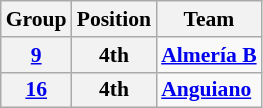<table class="wikitable" style="font-size:90%">
<tr>
<th>Group</th>
<th>Position</th>
<th>Team</th>
</tr>
<tr>
<th><a href='#'>9</a></th>
<th>4th</th>
<td><strong><a href='#'>Almería B</a></strong></td>
</tr>
<tr>
<th><a href='#'>16</a></th>
<th>4th</th>
<td><strong><a href='#'>Anguiano</a></strong></td>
</tr>
</table>
